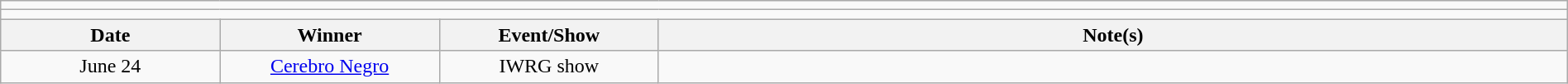<table class="wikitable" style="text-align:center; width:100%;">
<tr>
<td colspan="5"></td>
</tr>
<tr>
<td colspan="5"></td>
</tr>
<tr>
<th style="width:14%;">Date</th>
<th style="width:14%;">Winner</th>
<th style="width:14%;">Event/Show</th>
<th style="width:58%;">Note(s)</th>
</tr>
<tr>
<td>June 24</td>
<td><a href='#'>Cerebro Negro</a></td>
<td>IWRG show</td>
<td></td>
</tr>
</table>
